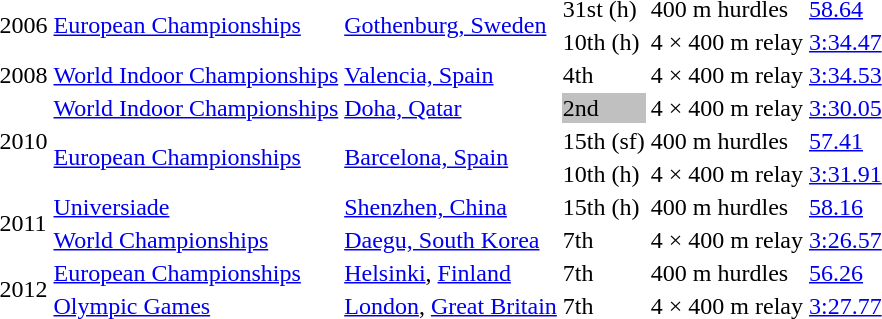<table>
<tr>
<td rowspan=2>2006</td>
<td rowspan=2><a href='#'>European Championships</a></td>
<td rowspan=2><a href='#'>Gothenburg, Sweden</a></td>
<td>31st (h)</td>
<td>400 m hurdles</td>
<td><a href='#'>58.64</a></td>
</tr>
<tr>
<td>10th (h)</td>
<td>4 × 400 m relay</td>
<td><a href='#'>3:34.47</a></td>
</tr>
<tr>
<td>2008</td>
<td><a href='#'>World Indoor Championships</a></td>
<td><a href='#'>Valencia, Spain</a></td>
<td>4th</td>
<td>4 × 400 m relay</td>
<td><a href='#'>3:34.53</a></td>
</tr>
<tr>
<td rowspan=3>2010</td>
<td><a href='#'>World Indoor Championships</a></td>
<td><a href='#'>Doha, Qatar</a></td>
<td bgcolor="silver">2nd</td>
<td>4 × 400 m relay</td>
<td><a href='#'>3:30.05</a></td>
</tr>
<tr>
<td rowspan=2><a href='#'>European Championships</a></td>
<td rowspan=2><a href='#'>Barcelona, Spain</a></td>
<td>15th (sf)</td>
<td>400 m hurdles</td>
<td><a href='#'>57.41</a></td>
</tr>
<tr>
<td>10th (h)</td>
<td>4 × 400 m relay</td>
<td><a href='#'>3:31.91</a></td>
</tr>
<tr>
<td rowspan=2>2011</td>
<td><a href='#'>Universiade</a></td>
<td><a href='#'>Shenzhen, China</a></td>
<td>15th (h)</td>
<td>400 m hurdles</td>
<td><a href='#'>58.16</a></td>
</tr>
<tr>
<td><a href='#'>World Championships</a></td>
<td><a href='#'>Daegu, South Korea</a></td>
<td>7th</td>
<td>4 × 400 m relay</td>
<td><a href='#'>3:26.57</a></td>
</tr>
<tr>
<td rowspan=2>2012</td>
<td><a href='#'>European Championships</a></td>
<td><a href='#'>Helsinki</a>, <a href='#'>Finland</a></td>
<td>7th</td>
<td>400 m hurdles</td>
<td><a href='#'>56.26</a></td>
</tr>
<tr>
<td><a href='#'>Olympic Games</a></td>
<td><a href='#'>London</a>, <a href='#'>Great Britain</a></td>
<td>7th</td>
<td>4 × 400 m relay</td>
<td><a href='#'>3:27.77</a></td>
</tr>
</table>
